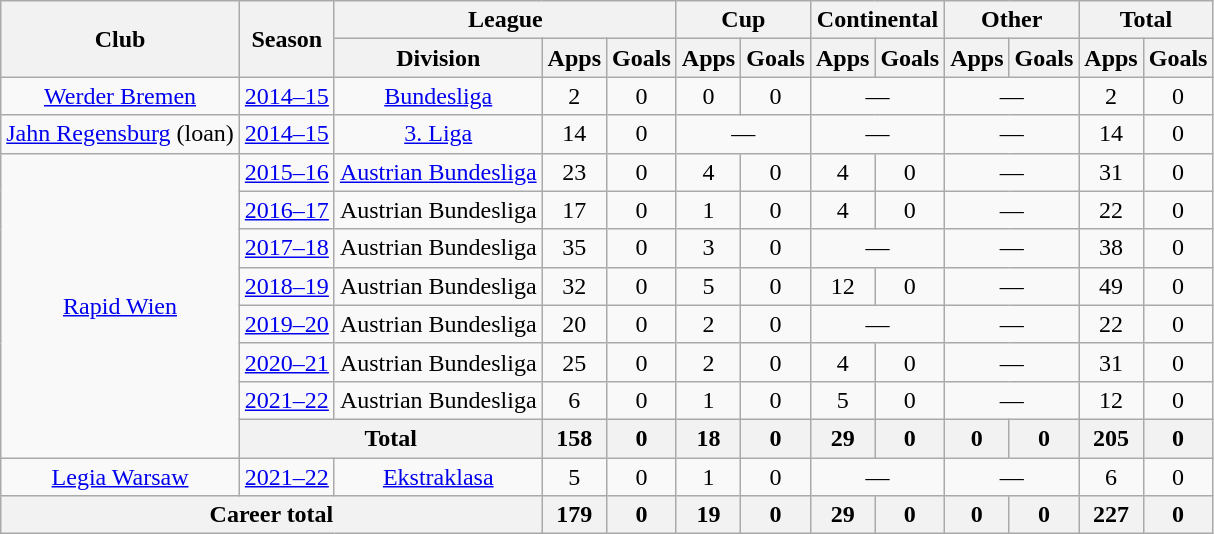<table class="wikitable" style="text-align:center">
<tr>
<th rowspan="2">Club</th>
<th rowspan="2">Season</th>
<th colspan="3">League</th>
<th colspan="2">Cup</th>
<th colspan="2">Continental</th>
<th colspan="2">Other</th>
<th colspan="2">Total</th>
</tr>
<tr>
<th>Division</th>
<th>Apps</th>
<th>Goals</th>
<th>Apps</th>
<th>Goals</th>
<th>Apps</th>
<th>Goals</th>
<th>Apps</th>
<th>Goals</th>
<th>Apps</th>
<th>Goals</th>
</tr>
<tr>
<td><a href='#'>Werder Bremen</a></td>
<td><a href='#'>2014–15</a></td>
<td><a href='#'>Bundesliga</a></td>
<td>2</td>
<td>0</td>
<td>0</td>
<td>0</td>
<td colspan="2">—</td>
<td colspan="2">—</td>
<td>2</td>
<td>0</td>
</tr>
<tr>
<td><a href='#'>Jahn Regensburg</a> (loan)</td>
<td><a href='#'>2014–15</a></td>
<td><a href='#'>3. Liga</a></td>
<td>14</td>
<td>0</td>
<td colspan="2">—</td>
<td colspan="2">—</td>
<td colspan="2">—</td>
<td>14</td>
<td>0</td>
</tr>
<tr>
<td rowspan="8"><a href='#'>Rapid Wien</a></td>
<td><a href='#'>2015–16</a></td>
<td><a href='#'>Austrian Bundesliga</a></td>
<td>23</td>
<td>0</td>
<td>4</td>
<td>0</td>
<td>4</td>
<td>0</td>
<td colspan="2">—</td>
<td>31</td>
<td>0</td>
</tr>
<tr>
<td><a href='#'>2016–17</a></td>
<td>Austrian Bundesliga</td>
<td>17</td>
<td>0</td>
<td>1</td>
<td>0</td>
<td>4</td>
<td>0</td>
<td colspan="2">—</td>
<td>22</td>
<td>0</td>
</tr>
<tr>
<td><a href='#'>2017–18</a></td>
<td>Austrian Bundesliga</td>
<td>35</td>
<td>0</td>
<td>3</td>
<td>0</td>
<td colspan="2">—</td>
<td colspan="2">—</td>
<td>38</td>
<td>0</td>
</tr>
<tr>
<td><a href='#'>2018–19</a></td>
<td>Austrian Bundesliga</td>
<td>32</td>
<td>0</td>
<td>5</td>
<td>0</td>
<td>12</td>
<td>0</td>
<td colspan="2">—</td>
<td>49</td>
<td>0</td>
</tr>
<tr>
<td><a href='#'>2019–20</a></td>
<td>Austrian Bundesliga</td>
<td>20</td>
<td>0</td>
<td>2</td>
<td>0</td>
<td colspan="2">—</td>
<td colspan="2">—</td>
<td>22</td>
<td>0</td>
</tr>
<tr>
<td><a href='#'>2020–21</a></td>
<td>Austrian Bundesliga</td>
<td>25</td>
<td>0</td>
<td>2</td>
<td>0</td>
<td>4</td>
<td>0</td>
<td colspan="2">—</td>
<td>31</td>
<td>0</td>
</tr>
<tr>
<td><a href='#'>2021–22</a></td>
<td>Austrian Bundesliga</td>
<td>6</td>
<td>0</td>
<td>1</td>
<td>0</td>
<td>5</td>
<td>0</td>
<td colspan="2">—</td>
<td>12</td>
<td>0</td>
</tr>
<tr>
<th colspan="2">Total</th>
<th>158</th>
<th>0</th>
<th>18</th>
<th>0</th>
<th>29</th>
<th>0</th>
<th>0</th>
<th>0</th>
<th>205</th>
<th>0</th>
</tr>
<tr>
<td><a href='#'>Legia Warsaw</a></td>
<td><a href='#'>2021–22</a></td>
<td><a href='#'>Ekstraklasa</a></td>
<td>5</td>
<td>0</td>
<td>1</td>
<td>0</td>
<td colspan="2">—</td>
<td colspan="2">—</td>
<td>6</td>
<td>0</td>
</tr>
<tr>
<th colspan="3">Career total</th>
<th>179</th>
<th>0</th>
<th>19</th>
<th>0</th>
<th>29</th>
<th>0</th>
<th>0</th>
<th>0</th>
<th>227</th>
<th>0</th>
</tr>
</table>
